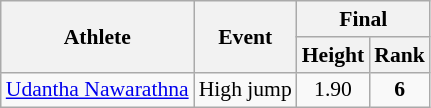<table class=wikitable style="font-size:90%;">
<tr>
<th rowspan="2">Athlete</th>
<th rowspan="2">Event</th>
<th colspan="2">Final</th>
</tr>
<tr>
<th>Height</th>
<th>Rank</th>
</tr>
<tr style="border-top: single;">
<td><a href='#'>Udantha Nawarathna</a></td>
<td>High jump</td>
<td align=center>1.90</td>
<td align=center><strong>6</strong></td>
</tr>
</table>
